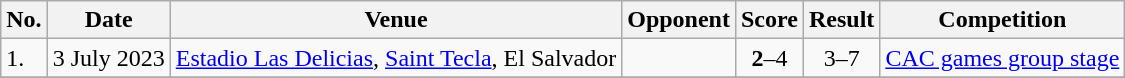<table class="wikitable sortable">
<tr>
<th scope="col">No.</th>
<th scope="col">Date</th>
<th scope="col">Venue</th>
<th scope="col">Opponent</th>
<th scope="col">Score</th>
<th scope="col">Result</th>
<th scope="col">Competition</th>
</tr>
<tr>
<td>1.</td>
<td>3 July 2023</td>
<td><a href='#'>Estadio Las Delicias</a>, <a href='#'>Saint Tecla</a>, El Salvador</td>
<td></td>
<td align=center><strong>2</strong>–4</td>
<td align=center>3–7</td>
<td><a href='#'>CAC games group stage</a></td>
</tr>
<tr>
</tr>
</table>
